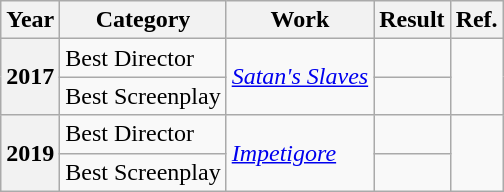<table class="wikitable plainrowheaders sortable">
<tr>
<th>Year</th>
<th>Category</th>
<th>Work</th>
<th>Result</th>
<th class="unsortable">Ref.</th>
</tr>
<tr>
<th rowspan="2">2017</th>
<td>Best Director</td>
<td rowspan="2"><em><a href='#'>Satan's Slaves</a></em></td>
<td></td>
<td rowspan="2"></td>
</tr>
<tr>
<td>Best Screenplay</td>
<td></td>
</tr>
<tr>
<th rowspan="2">2019</th>
<td>Best Director</td>
<td rowspan="2"><em><a href='#'>Impetigore</a></em></td>
<td></td>
<td rowspan="2"></td>
</tr>
<tr>
<td>Best Screenplay</td>
<td></td>
</tr>
</table>
